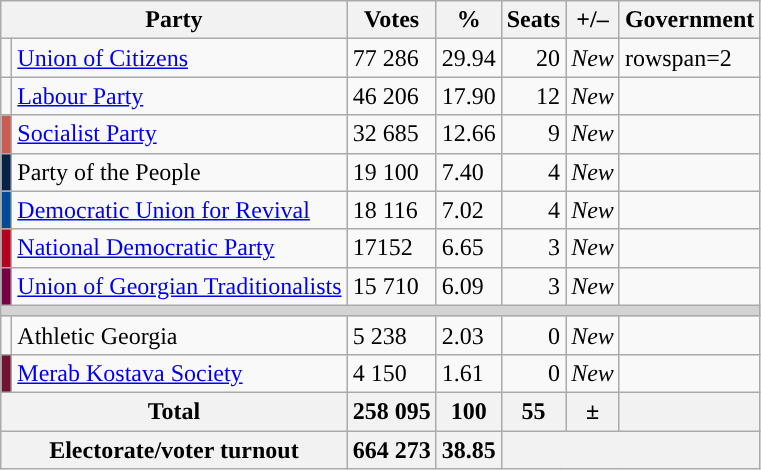<table class="wikitable">
<tr>
<th colspan="2">Party</th>
<th scope="col">Votes</th>
<th scope="col">%</th>
<th scope="col">Seats</th>
<th scope="col">+/–</th>
<th colspan="2">Government</th>
</tr>
<tr>
<td style="background:"></td>
<td align=left><a href='#'>Union of Citizens</a></td>
<td>77 286</td>
<td>29.94</td>
<td align=right>20</td>
<td><em>New</em></td>
<td>rowspan=2 </td>
</tr>
<tr>
<td style="background:"></td>
<td align=left><a href='#'>Labour Party</a></td>
<td>46 206</td>
<td>17.90</td>
<td align=right>12</td>
<td><em>New</em></td>
</tr>
<tr>
<td style="background:#C95D53"></td>
<td align=left><a href='#'>Socialist Party</a></td>
<td>32 685</td>
<td>12.66</td>
<td align=right>9</td>
<td><em>New</em></td>
<td></td>
</tr>
<tr>
<td style="background:#062247"></td>
<td align=left>Party of the People</td>
<td>19 100</td>
<td>7.40</td>
<td align=right>4</td>
<td><em>New</em></td>
<td></td>
</tr>
<tr>
<td style="background:#004a99"></td>
<td align=left><a href='#'>Democratic Union for Revival</a></td>
<td>18 116</td>
<td>7.02</td>
<td align=right>4</td>
<td><em>New</em></td>
<td></td>
</tr>
<tr>
<td style="background:#b5011e"></td>
<td align=left><a href='#'>National Democratic Party</a></td>
<td>17152</td>
<td>6.65</td>
<td align=right>3</td>
<td><em>New</em></td>
<td></td>
</tr>
<tr>
<td style="background:#760147"></td>
<td align=left><a href='#'>Union of Georgian Traditionalists</a></td>
<td>15 710</td>
<td>6.09</td>
<td align=right>3</td>
<td><em>New</em></td>
<td></td>
</tr>
<tr>
<td colspan=9 bgcolor=lightgrey></td>
</tr>
<tr>
<td style="background:"></td>
<td align=left>Athletic Georgia</td>
<td>5 238</td>
<td>2.03</td>
<td align=right>0</td>
<td><em>New</em></td>
<td></td>
</tr>
<tr>
<td style="background:#721333"></td>
<td align=left><a href='#'>Merab Kostava Society</a></td>
<td>4 150</td>
<td>1.61</td>
<td align=right>0</td>
<td><em>New</em></td>
<td></td>
</tr>
<tr>
<th colspan="2">Total</th>
<th>258 095</th>
<th>100</th>
<th>55</th>
<th>±</th>
<th></th>
</tr>
<tr>
<th colspan=2>Electorate/voter turnout</th>
<th>664 273</th>
<th>38.85</th>
<th colspan=3></th>
</tr>
</table>
